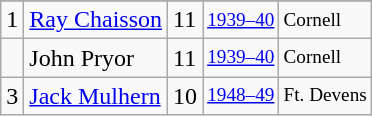<table class="wikitable">
<tr>
</tr>
<tr>
<td>1</td>
<td><a href='#'>Ray Chaisson</a></td>
<td>11</td>
<td style="font-size:80%;"><a href='#'>1939–40</a></td>
<td style="font-size:80%;">Cornell</td>
</tr>
<tr>
<td></td>
<td>John Pryor</td>
<td>11</td>
<td style="font-size:80%;"><a href='#'>1939–40</a></td>
<td style="font-size:80%;">Cornell</td>
</tr>
<tr>
<td>3</td>
<td><a href='#'>Jack Mulhern</a></td>
<td>10</td>
<td style="font-size:80%;"><a href='#'>1948–49</a></td>
<td style="font-size:80%;">Ft. Devens</td>
</tr>
</table>
